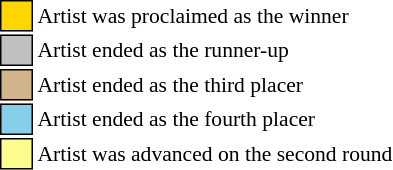<table class="toccolours" style="font-size: 90%; white-space: nowrap;">
<tr>
<td style="background:gold; border: 1px solid black">     </td>
<td>Artist was proclaimed as the winner</td>
</tr>
<tr>
<td style="background:silver; border: 1px solid black">     </td>
<td>Artist ended as the runner-up</td>
</tr>
<tr>
<td style="background:tan; border: 1px solid black">     </td>
<td>Artist ended as the third placer</td>
</tr>
<tr>
<td style="background:skyblue; border: 1px solid black">     </td>
<td>Artist ended as the fourth placer</td>
</tr>
<tr>
<td style="background:#fdfc8f; border: 1px solid black">     </td>
<td>Artist was advanced on the second round</td>
</tr>
</table>
